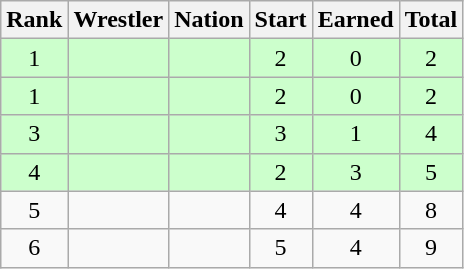<table class="wikitable sortable" style="text-align:center;">
<tr>
<th>Rank</th>
<th>Wrestler</th>
<th>Nation</th>
<th>Start</th>
<th>Earned</th>
<th>Total</th>
</tr>
<tr style="background:#cfc;">
<td>1</td>
<td align=left></td>
<td align=left></td>
<td>2</td>
<td>0</td>
<td>2</td>
</tr>
<tr style="background:#cfc;">
<td>1</td>
<td align=left></td>
<td align=left></td>
<td>2</td>
<td>0</td>
<td>2</td>
</tr>
<tr style="background:#cfc;">
<td>3</td>
<td align=left></td>
<td align=left></td>
<td>3</td>
<td>1</td>
<td>4</td>
</tr>
<tr style="background:#cfc;">
<td>4</td>
<td align=left></td>
<td align=left></td>
<td>2</td>
<td>3</td>
<td>5</td>
</tr>
<tr>
<td>5</td>
<td align=left></td>
<td align=left></td>
<td>4</td>
<td>4</td>
<td>8</td>
</tr>
<tr>
<td>6</td>
<td align=left></td>
<td align=left></td>
<td>5</td>
<td>4</td>
<td>9</td>
</tr>
</table>
